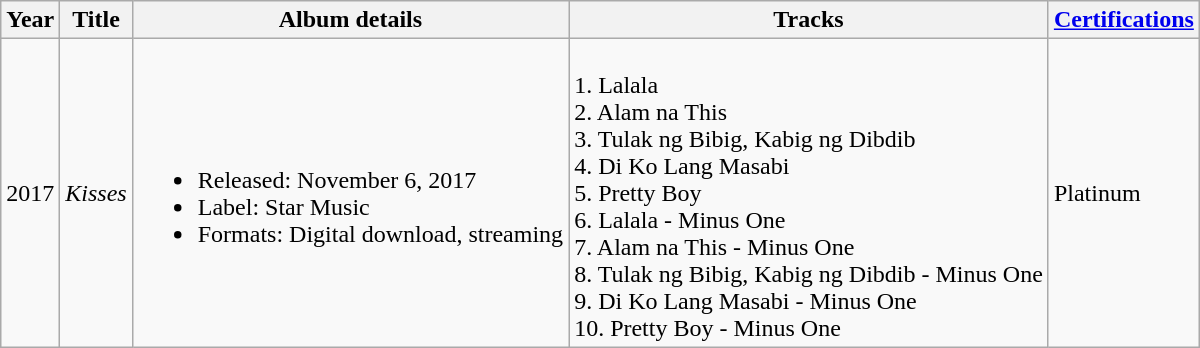<table class="wikitable sortable">
<tr>
<th>Year</th>
<th>Title</th>
<th>Album details</th>
<th>Tracks</th>
<th><a href='#'>Certifications</a></th>
</tr>
<tr>
<td>2017</td>
<td><em>Kisses</em></td>
<td><br><ul><li>Released: November 6, 2017</li><li>Label: Star Music</li><li>Formats: Digital download, streaming</li></ul></td>
<td><br>1. Lalala <br>
2. Alam na This <br>
3. Tulak ng Bibig, Kabig ng Dibdib <br>
4. Di Ko Lang Masabi <br>
5. Pretty Boy <br>
6. Lalala - Minus One <br>
7. Alam na This - Minus One<br>
8. Tulak ng Bibig, Kabig ng Dibdib - Minus One <br>
9. Di Ko Lang Masabi - Minus One<br>
10. Pretty Boy - Minus One</td>
<td>Platinum</td>
</tr>
</table>
